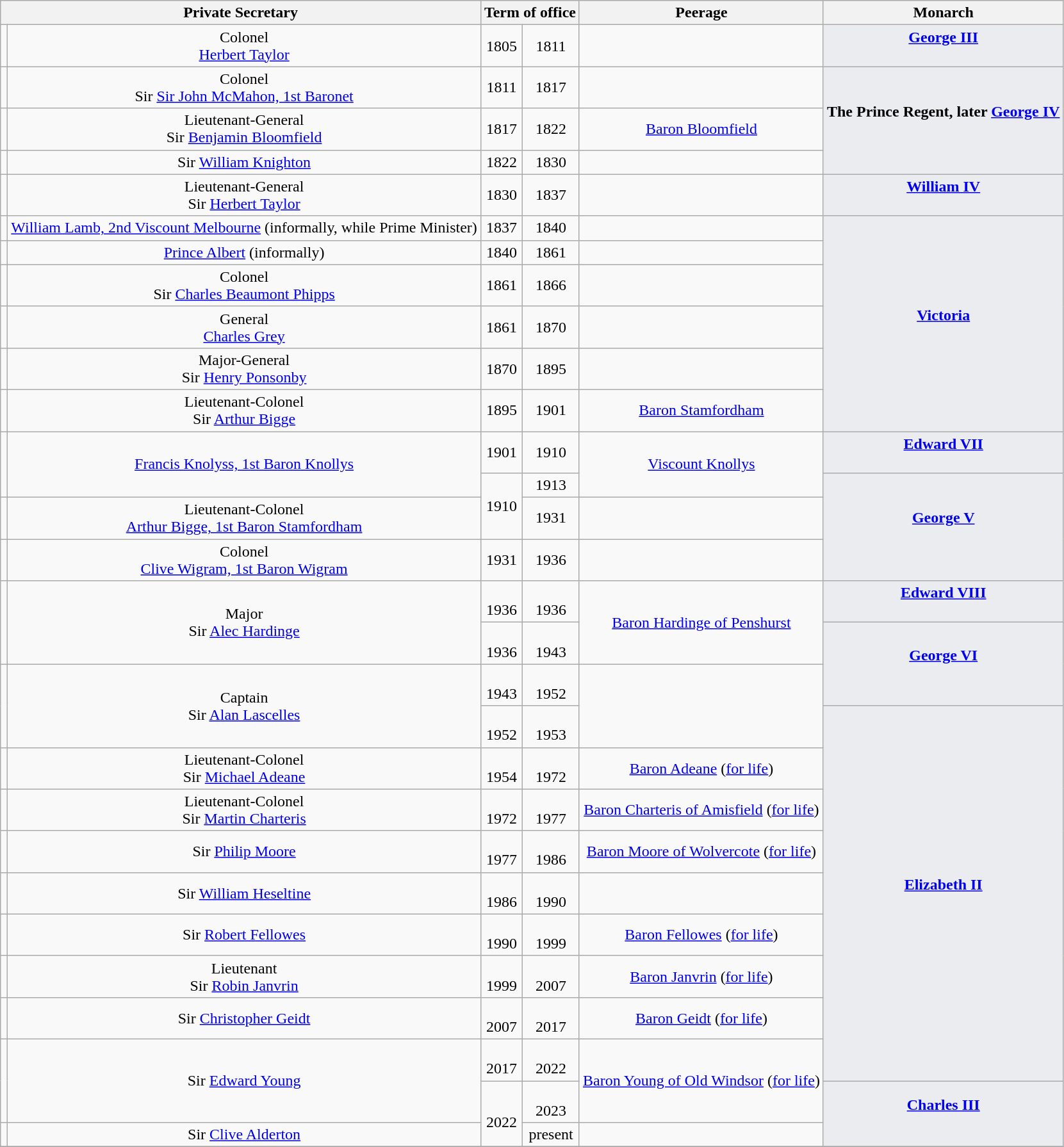<table class="wikitable" style="text-align:center">
<tr style="height:1em">
<th colspan=2>Private Secretary</th>
<th colspan=2>Term of office</th>
<th>Peerage</th>
<th>Monarch<br></th>
</tr>
<tr style="height:1em">
<td></td>
<td>Colonel<br><a href='#'>Herbert Taylor</a> </td>
<td>1805</td>
<td>1811</td>
<td></td>
<td style="background:#eaecf0"><strong><a href='#'>George III</a></strong><br><br></td>
</tr>
<tr>
<td></td>
<td>Colonel<br>Sir <a href='#'>Sir John McMahon, 1st Baronet</a><br></td>
<td>1811</td>
<td>1817</td>
<td></td>
<td rowspan=3 style="background:#eaecf0"><strong>The Prince Regent, later <a href='#'>George IV</a></strong><br><br></td>
</tr>
<tr>
<td></td>
<td>Lieutenant-General<br>Sir <a href='#'>Benjamin Bloomfield</a><br></td>
<td>1817</td>
<td>1822</td>
<td><a href='#'>Baron Bloomfield</a></td>
</tr>
<tr>
<td></td>
<td>Sir <a href='#'>William Knighton</a><br></td>
<td>1822</td>
<td>1830</td>
<td></td>
</tr>
<tr>
<td></td>
<td>Lieutenant-General<br>Sir <a href='#'>Herbert Taylor</a><br></td>
<td>1830</td>
<td>1837</td>
<td></td>
<td rowspan=1 style="background:#eaecf0"><strong><a href='#'>William IV</a></strong><br><br></td>
</tr>
<tr>
<td></td>
<td><a href='#'>William Lamb, 2nd Viscount Melbourne</a> (informally, while Prime Minister)</td>
<td>1837</td>
<td>1840</td>
<td></td>
<td rowspan=6 style="background:#eaecf0"><a href='#'><strong>Victoria</strong></a><br><br></td>
</tr>
<tr>
<td></td>
<td><a href='#'>Prince Albert</a> (informally)</td>
<td>1840</td>
<td>1861</td>
<td></td>
</tr>
<tr>
<td></td>
<td>Colonel<br>Sir <a href='#'>Charles Beaumont Phipps</a></td>
<td>1861</td>
<td>1866</td>
<td></td>
</tr>
<tr>
<td></td>
<td>General<br><a href='#'>Charles Grey</a></td>
<td>1861</td>
<td>1870</td>
<td></td>
</tr>
<tr>
<td></td>
<td>Major-General<br>Sir <a href='#'>Henry Ponsonby</a></td>
<td>1870</td>
<td>1895</td>
<td></td>
</tr>
<tr>
<td></td>
<td>Lieutenant-Colonel<br>Sir <a href='#'>Arthur Bigge</a></td>
<td>1895</td>
<td>1901</td>
<td><a href='#'>Baron Stamfordham</a></td>
</tr>
<tr>
<td rowspan=2></td>
<td rowspan=2><a href='#'>Francis Knolyss, 1st Baron Knollys</a></td>
<td>1901</td>
<td>1910</td>
<td rowspan=2><a href='#'>Viscount Knollys</a></td>
<td rowspan=1 style="background:#eaecf0"><strong><a href='#'>Edward VII</a></strong><br><br></td>
</tr>
<tr>
<td rowspan=2>1910</td>
<td>1913</td>
<td rowspan=3 style="background:#eaecf0"><strong><a href='#'>George V</a></strong><br><br></td>
</tr>
<tr>
<td></td>
<td>Lieutenant-Colonel<br><a href='#'>Arthur Bigge, 1st Baron Stamfordham</a></td>
<td>1931</td>
<td></td>
</tr>
<tr>
<td></td>
<td>Colonel<br><a href='#'>Clive Wigram, 1st Baron Wigram</a></td>
<td>1931</td>
<td>1936</td>
<td></td>
</tr>
<tr>
<td rowspan=2></td>
<td rowspan=2>Major<br>Sir <a href='#'>Alec Hardinge</a></td>
<td><br>1936</td>
<td><br>1936</td>
<td rowspan=2><a href='#'>Baron Hardinge of Penshurst</a></td>
<td rowspan=1 style="background:#eaecf0"><strong><a href='#'>Edward VIII</a></strong><br><br></td>
</tr>
<tr>
<td><br>1936</td>
<td><br>1943</td>
<td rowspan=2 style="background:#eaecf0"><strong><a href='#'>George VI</a></strong><br><br></td>
</tr>
<tr>
<td rowspan=2></td>
<td rowspan=2>Captain<br>Sir <a href='#'>Alan Lascelles</a></td>
<td><br>1943</td>
<td><br>1952</td>
<td rowspan=2></td>
</tr>
<tr>
<td><br>1952</td>
<td><br>1953</td>
<td rowspan=9 style="background:#eaecf0"><strong><a href='#'>Elizabeth II</a></strong><br><br></td>
</tr>
<tr>
<td></td>
<td>Lieutenant-Colonel<br>Sir <a href='#'>Michael Adeane</a></td>
<td><br>1954</td>
<td><br>1972</td>
<td><a href='#'>Baron Adeane</a> (<a href='#'>for life</a>)</td>
</tr>
<tr>
<td></td>
<td>Lieutenant-Colonel<br>Sir <a href='#'>Martin Charteris</a></td>
<td><br>1972</td>
<td><br>1977</td>
<td><a href='#'>Baron Charteris of Amisfield</a> (<a href='#'>for life</a>)</td>
</tr>
<tr>
<td></td>
<td>Sir <a href='#'>Philip Moore</a></td>
<td><br>1977</td>
<td><br>1986</td>
<td><a href='#'>Baron Moore of Wolvercote</a> (<a href='#'>for life</a>)</td>
</tr>
<tr>
<td></td>
<td>Sir <a href='#'>William Heseltine</a></td>
<td><br>1986</td>
<td><br>1990</td>
<td></td>
</tr>
<tr>
<td></td>
<td>Sir <a href='#'>Robert Fellowes</a></td>
<td><br>1990</td>
<td><br>1999</td>
<td><a href='#'>Baron Fellowes</a> (<a href='#'>for life</a>)</td>
</tr>
<tr>
<td></td>
<td>Lieutenant<br>Sir <a href='#'>Robin Janvrin</a></td>
<td><br>1999</td>
<td><br>2007</td>
<td><a href='#'>Baron Janvrin</a> (<a href='#'>for life</a>)</td>
</tr>
<tr>
<td></td>
<td>Sir <a href='#'>Christopher Geidt</a></td>
<td><br>2007</td>
<td><br>2017</td>
<td><a href='#'>Baron Geidt</a> (<a href='#'>for life</a>)</td>
</tr>
<tr>
<td rowspan=2></td>
<td rowspan=2>Sir <a href='#'>Edward Young</a></td>
<td><br>2017</td>
<td><br>2022</td>
<td rowspan=2><a href='#'>Baron Young of Old Windsor</a> (<a href='#'>for life</a>)</td>
</tr>
<tr>
<td rowspan=2><br>2022</td>
<td><br>2023</td>
<td rowspan=2 style="background:#eaecf0"><strong><a href='#'>Charles III</a></strong><br><br></td>
</tr>
<tr>
<td></td>
<td>Sir <a href='#'>Clive Alderton</a></td>
<td>present</td>
<td></td>
</tr>
<tr>
</tr>
</table>
